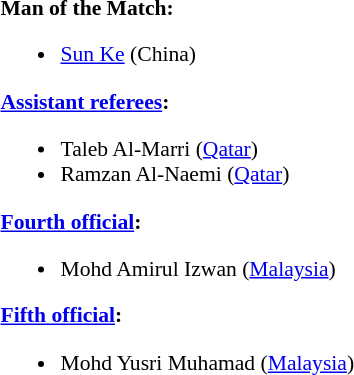<table width=50% style="font-size: 90%">
<tr>
<td><br><strong>Man of the Match:</strong><ul><li><a href='#'>Sun Ke</a> (China)</li></ul><strong><a href='#'>Assistant referees</a>:</strong><ul><li>Taleb Al-Marri (<a href='#'>Qatar</a>)</li><li>Ramzan Al-Naemi (<a href='#'>Qatar</a>)</li></ul><strong><a href='#'>Fourth official</a>:</strong><ul><li>Mohd Amirul Izwan (<a href='#'>Malaysia</a>)</li></ul><strong><a href='#'>Fifth official</a>:</strong><ul><li>Mohd Yusri Muhamad (<a href='#'>Malaysia</a>)</li></ul></td>
</tr>
</table>
